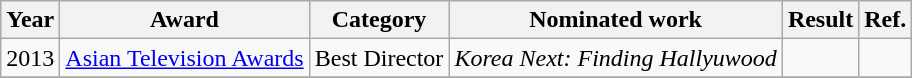<table class="wikitable">
<tr>
<th>Year</th>
<th>Award</th>
<th>Category</th>
<th>Nominated work</th>
<th>Result</th>
<th>Ref.</th>
</tr>
<tr>
<td>2013</td>
<td><a href='#'>Asian Television Awards</a></td>
<td>Best Director</td>
<td><em>Korea Next: Finding Hallyuwood</em></td>
<td></td>
<td></td>
</tr>
<tr>
</tr>
</table>
